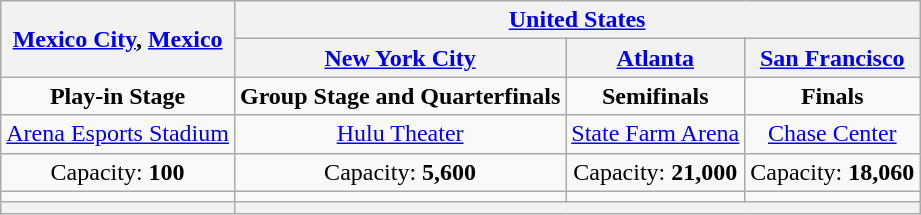<table class="wikitable" style="text-align:center;">
<tr>
<th rowspan="2"><a href='#'>Mexico City</a>, <a href='#'>Mexico</a></th>
<th colspan="3"><a href='#'>United States</a></th>
</tr>
<tr>
<th><a href='#'>New York City</a></th>
<th><a href='#'>Atlanta</a></th>
<th><a href='#'>San Francisco</a></th>
</tr>
<tr>
<td><strong>Play-in Stage</strong></td>
<td><strong>Group Stage and Quarterfinals</strong></td>
<td><strong>Semifinals</strong></td>
<td><strong>Finals</strong></td>
</tr>
<tr>
<td><a href='#'>Arena Esports Stadium</a></td>
<td><a href='#'>Hulu Theater</a></td>
<td><a href='#'>State Farm Arena</a></td>
<td><a href='#'>Chase Center</a></td>
</tr>
<tr>
<td>Capacity: <strong>100</strong></td>
<td>Capacity: <strong>5,600</strong></td>
<td>Capacity: <strong>21,000</strong></td>
<td>Capacity: <strong>18,060</strong></td>
</tr>
<tr>
<td></td>
<td></td>
<td></td>
<td></td>
</tr>
<tr>
<th></th>
<th colspan="3"></th>
</tr>
</table>
